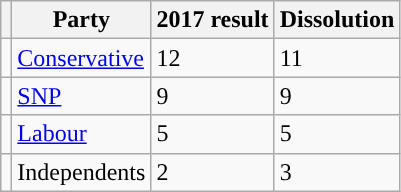<table class="wikitable">
<tr>
<th></th>
<th span="col">Party</th>
<th span="col">2017 result</th>
<th span="col">Dissolution</th>
</tr>
<tr>
<td style="background:"></td>
<td span="row"><a href='#'>Conservative</a></td>
<td>12</td>
<td>11</td>
</tr>
<tr>
<td style="background:"></td>
<td span="row"><a href='#'>SNP</a></td>
<td>9</td>
<td>9</td>
</tr>
<tr>
<td style="background:"></td>
<td span="row"><a href='#'>Labour</a></td>
<td>5</td>
<td>5</td>
</tr>
<tr>
<td style="background:"></td>
<td span="row">Independents</td>
<td>2</td>
<td>3</td>
</tr>
</table>
